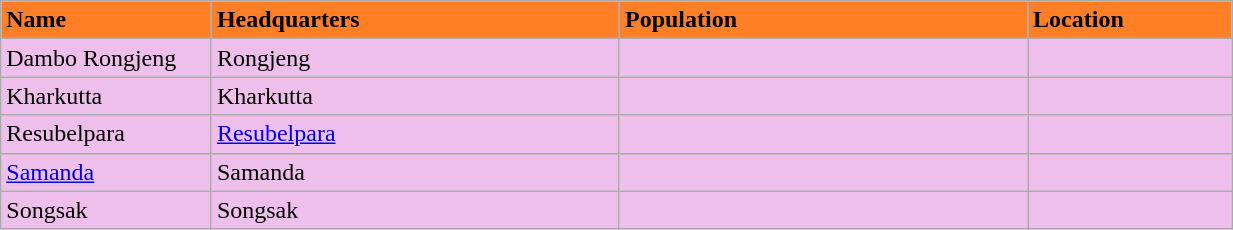<table class="wikitable sortable" width=65% style="border:1px solid black">
<tr bgcolor=#FF7F27>
<td width="10%"><strong>Name</strong></td>
<td width="20%"><strong>Headquarters</strong></td>
<td width="20%"><strong>Population</strong></td>
<td width="10%"><strong>Location</strong></td>
</tr>
<tr bgcolor=#EEBFEB>
<td>Dambo Rongjeng</td>
<td>Rongjeng</td>
<td></td>
<td></td>
</tr>
<tr bgcolor=#EEBFEB>
<td>Kharkutta</td>
<td>Kharkutta</td>
<td></td>
<td></td>
</tr>
<tr bgcolor=#EEBFEB>
<td>Resubelpara</td>
<td><a href='#'>Resubelpara</a></td>
<td></td>
<td></td>
</tr>
<tr bgcolor=#EEBFEB>
<td><a href='#'>Samanda</a></td>
<td>Samanda</td>
<td></td>
<td></td>
</tr>
<tr bgcolor=#EEBFEB>
<td>Songsak</td>
<td>Songsak</td>
<td></td>
<td></td>
</tr>
</table>
